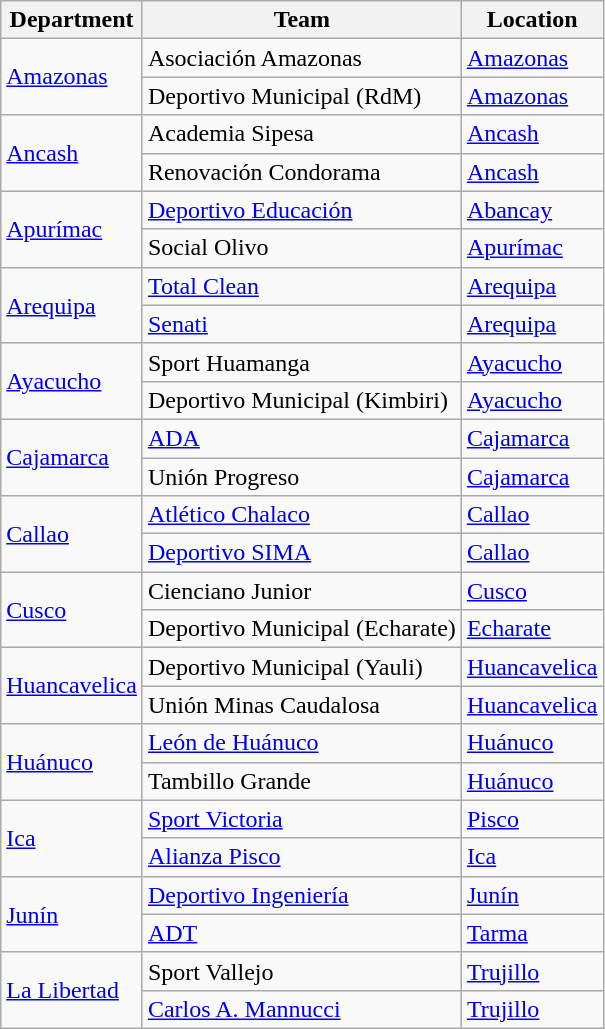<table class="wikitable">
<tr>
<th>Department</th>
<th>Team</th>
<th>Location</th>
</tr>
<tr>
<td rowspan="2"><a href='#'>Amazonas</a></td>
<td>Asociación Amazonas</td>
<td><a href='#'>Amazonas</a></td>
</tr>
<tr>
<td>Deportivo Municipal (RdM)</td>
<td><a href='#'>Amazonas</a></td>
</tr>
<tr>
<td rowspan="2"><a href='#'>Ancash</a></td>
<td>Academia Sipesa</td>
<td><a href='#'>Ancash</a></td>
</tr>
<tr>
<td>Renovación Condorama</td>
<td><a href='#'>Ancash</a></td>
</tr>
<tr>
<td rowspan="2"><a href='#'>Apurímac</a></td>
<td><a href='#'>Deportivo Educación</a></td>
<td><a href='#'>Abancay</a></td>
</tr>
<tr>
<td>Social Olivo</td>
<td><a href='#'>Apurímac</a></td>
</tr>
<tr>
<td rowspan="2"><a href='#'>Arequipa</a></td>
<td><a href='#'>Total Clean</a></td>
<td><a href='#'>Arequipa</a></td>
</tr>
<tr>
<td><a href='#'>Senati</a></td>
<td><a href='#'>Arequipa</a></td>
</tr>
<tr>
<td rowspan="2"><a href='#'>Ayacucho</a></td>
<td>Sport Huamanga</td>
<td><a href='#'>Ayacucho</a></td>
</tr>
<tr>
<td>Deportivo Municipal (Kimbiri)</td>
<td><a href='#'>Ayacucho</a></td>
</tr>
<tr>
<td rowspan="2"><a href='#'>Cajamarca</a></td>
<td><a href='#'>ADA</a></td>
<td><a href='#'>Cajamarca</a></td>
</tr>
<tr>
<td>Unión Progreso</td>
<td><a href='#'>Cajamarca</a></td>
</tr>
<tr>
<td rowspan="2"><a href='#'>Callao</a></td>
<td><a href='#'>Atlético Chalaco</a></td>
<td><a href='#'>Callao</a></td>
</tr>
<tr>
<td><a href='#'>Deportivo SIMA</a></td>
<td><a href='#'>Callao</a></td>
</tr>
<tr>
<td rowspan="2"><a href='#'>Cusco</a></td>
<td>Cienciano Junior</td>
<td><a href='#'>Cusco</a></td>
</tr>
<tr>
<td>Deportivo Municipal (Echarate)</td>
<td><a href='#'>Echarate</a></td>
</tr>
<tr>
<td rowspan="2"><a href='#'>Huancavelica</a></td>
<td>Deportivo Municipal (Yauli)</td>
<td><a href='#'>Huancavelica</a></td>
</tr>
<tr>
<td>Unión Minas Caudalosa</td>
<td><a href='#'>Huancavelica</a></td>
</tr>
<tr>
<td rowspan="2"><a href='#'>Huánuco</a></td>
<td><a href='#'>León de Huánuco</a></td>
<td><a href='#'>Huánuco</a></td>
</tr>
<tr>
<td>Tambillo Grande</td>
<td><a href='#'>Huánuco</a></td>
</tr>
<tr>
<td rowspan="2"><a href='#'>Ica</a></td>
<td><a href='#'>Sport Victoria</a></td>
<td><a href='#'>Pisco</a></td>
</tr>
<tr>
<td><a href='#'>Alianza Pisco</a></td>
<td><a href='#'>Ica</a></td>
</tr>
<tr>
<td rowspan="2"><a href='#'>Junín</a></td>
<td><a href='#'>Deportivo Ingeniería</a></td>
<td><a href='#'>Junín</a></td>
</tr>
<tr>
<td><a href='#'>ADT</a></td>
<td><a href='#'>Tarma</a></td>
</tr>
<tr>
<td rowspan="2"><a href='#'>La Libertad</a></td>
<td>Sport Vallejo</td>
<td><a href='#'>Trujillo</a></td>
</tr>
<tr>
<td><a href='#'>Carlos A. Mannucci</a></td>
<td><a href='#'>Trujillo</a></td>
</tr>
</table>
